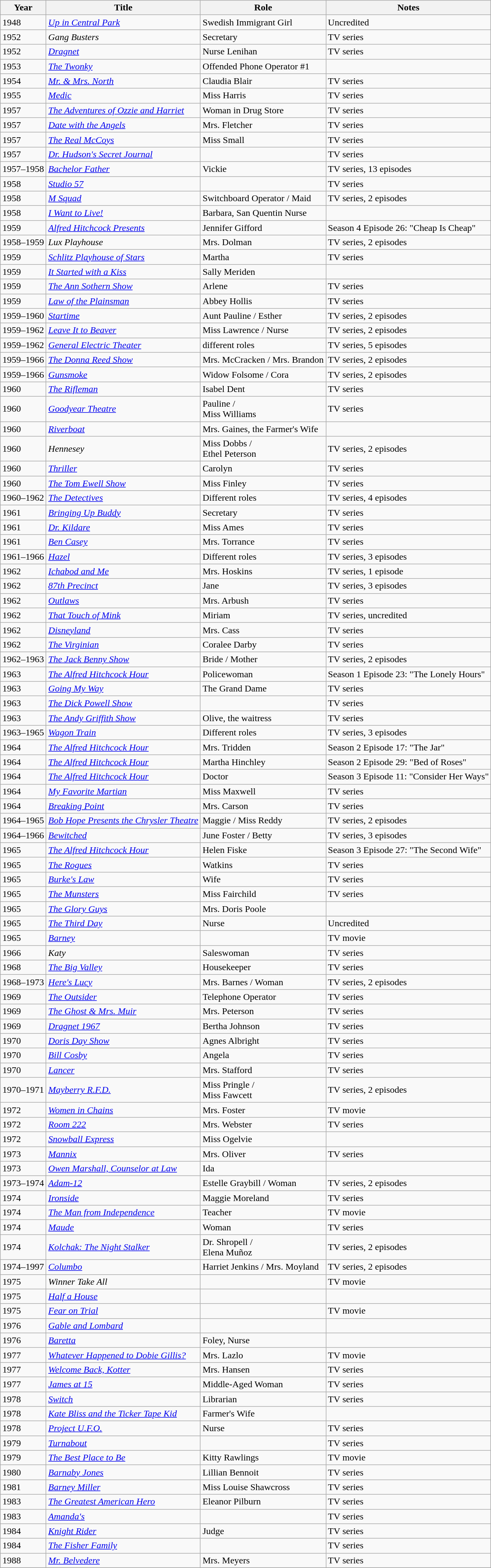<table class="wikitable">
<tr>
<th>Year</th>
<th>Title</th>
<th>Role</th>
<th>Notes</th>
</tr>
<tr>
<td>1948</td>
<td><em><a href='#'>Up in Central Park</a></em></td>
<td>Swedish Immigrant Girl</td>
<td>Uncredited</td>
</tr>
<tr>
<td>1952</td>
<td><em>Gang Busters</em></td>
<td>Secretary</td>
<td>TV series</td>
</tr>
<tr>
<td>1952</td>
<td><em><a href='#'>Dragnet</a></em></td>
<td>Nurse Lenihan</td>
<td>TV series</td>
</tr>
<tr>
<td>1953</td>
<td><em><a href='#'>The Twonky</a></em></td>
<td>Offended Phone Operator #1</td>
<td></td>
</tr>
<tr>
<td>1954</td>
<td><em><a href='#'>Mr. & Mrs. North</a></em></td>
<td>Claudia Blair</td>
<td>TV series</td>
</tr>
<tr>
<td>1955</td>
<td><em><a href='#'>Medic</a></em></td>
<td>Miss Harris</td>
<td>TV series</td>
</tr>
<tr>
<td>1957</td>
<td><em><a href='#'>The Adventures of Ozzie and Harriet</a></em></td>
<td>Woman in Drug Store</td>
<td>TV series</td>
</tr>
<tr>
<td>1957</td>
<td><em><a href='#'>Date with the Angels</a></em></td>
<td>Mrs. Fletcher</td>
<td>TV series</td>
</tr>
<tr>
<td>1957</td>
<td><em><a href='#'>The Real McCoys</a></em></td>
<td>Miss Small</td>
<td>TV series</td>
</tr>
<tr>
<td>1957</td>
<td><em><a href='#'>Dr. Hudson's Secret Journal</a></em></td>
<td></td>
<td>TV series</td>
</tr>
<tr>
<td>1957–1958</td>
<td><em><a href='#'>Bachelor Father</a></em></td>
<td>Vickie</td>
<td>TV series, 13 episodes</td>
</tr>
<tr>
<td>1958</td>
<td><em><a href='#'>Studio 57</a></em></td>
<td></td>
<td>TV series</td>
</tr>
<tr>
<td>1958</td>
<td><em><a href='#'>M Squad</a></em></td>
<td>Switchboard Operator / Maid</td>
<td>TV series, 2 episodes</td>
</tr>
<tr>
<td>1958</td>
<td><em><a href='#'>I Want to Live!</a></em></td>
<td>Barbara, San Quentin Nurse</td>
<td></td>
</tr>
<tr>
<td>1959</td>
<td><em><a href='#'>Alfred Hitchcock Presents</a></em></td>
<td>Jennifer Gifford</td>
<td>Season 4 Episode 26: "Cheap Is Cheap"</td>
</tr>
<tr>
<td>1958–1959</td>
<td><em>Lux Playhouse</em></td>
<td>Mrs. Dolman</td>
<td>TV series, 2 episodes</td>
</tr>
<tr>
<td>1959</td>
<td><em><a href='#'>Schlitz Playhouse of Stars</a></em></td>
<td>Martha</td>
<td>TV series</td>
</tr>
<tr>
<td>1959</td>
<td><em><a href='#'>It Started with a Kiss</a></em></td>
<td>Sally Meriden</td>
</tr>
<tr>
<td>1959</td>
<td><em><a href='#'>The Ann Sothern Show</a></em></td>
<td>Arlene</td>
<td>TV series</td>
</tr>
<tr>
<td>1959</td>
<td><em><a href='#'>Law of the Plainsman</a></em></td>
<td>Abbey Hollis</td>
<td>TV series</td>
</tr>
<tr>
<td>1959–1960</td>
<td><em><a href='#'>Startime</a></em></td>
<td>Aunt Pauline / Esther</td>
<td>TV series, 2 episodes</td>
</tr>
<tr>
<td>1959–1962</td>
<td><em><a href='#'>Leave It to Beaver</a></em></td>
<td>Miss Lawrence / Nurse</td>
<td>TV series, 2 episodes</td>
</tr>
<tr>
<td>1959–1962</td>
<td><em><a href='#'>General Electric Theater</a></em></td>
<td>different roles</td>
<td>TV series, 5 episodes</td>
</tr>
<tr>
<td>1959–1966</td>
<td><em><a href='#'>The Donna Reed Show</a></em></td>
<td>Mrs. McCracken / Mrs. Brandon</td>
<td>TV series, 2 episodes</td>
</tr>
<tr>
<td>1959–1966</td>
<td><em><a href='#'>Gunsmoke</a></em></td>
<td>Widow Folsome / Cora</td>
<td>TV series, 2 episodes</td>
</tr>
<tr>
<td>1960</td>
<td><em><a href='#'>The Rifleman</a></em></td>
<td>Isabel Dent</td>
<td>TV series</td>
</tr>
<tr>
<td>1960</td>
<td><em><a href='#'>Goodyear Theatre</a></em></td>
<td>Pauline /<br>Miss Williams</td>
<td>TV series</td>
</tr>
<tr>
<td>1960</td>
<td><em><a href='#'>Riverboat</a></em></td>
<td>Mrs. Gaines, the Farmer's Wife</td>
<td></td>
</tr>
<tr>
<td>1960</td>
<td><em>Hennesey</em></td>
<td>Miss Dobbs /<br>Ethel Peterson</td>
<td>TV series, 2 episodes</td>
</tr>
<tr>
<td>1960</td>
<td><em><a href='#'>Thriller</a></em></td>
<td>Carolyn</td>
<td>TV series</td>
</tr>
<tr>
<td>1960</td>
<td><em><a href='#'>The Tom Ewell Show</a></em></td>
<td>Miss Finley</td>
<td>TV series</td>
</tr>
<tr>
<td>1960–1962</td>
<td><em><a href='#'>The Detectives</a></em></td>
<td>Different roles</td>
<td>TV series, 4 episodes</td>
</tr>
<tr>
<td>1961</td>
<td><em><a href='#'>Bringing Up Buddy</a></em></td>
<td>Secretary</td>
<td>TV series</td>
</tr>
<tr>
<td>1961</td>
<td><em><a href='#'>Dr. Kildare</a></em></td>
<td>Miss Ames</td>
<td>TV series</td>
</tr>
<tr>
<td>1961</td>
<td><em><a href='#'>Ben Casey</a></em></td>
<td>Mrs. Torrance</td>
<td>TV series</td>
</tr>
<tr>
<td>1961–1966</td>
<td><em><a href='#'>Hazel</a></em></td>
<td>Different roles</td>
<td>TV series, 3 episodes</td>
</tr>
<tr>
<td>1962</td>
<td><em><a href='#'>Ichabod and Me</a></em></td>
<td>Mrs. Hoskins</td>
<td>TV series, 1 episode</td>
</tr>
<tr>
<td>1962</td>
<td><em><a href='#'>87th Precinct</a></em></td>
<td>Jane</td>
<td>TV series, 3 episodes</td>
</tr>
<tr>
<td>1962</td>
<td><em><a href='#'>Outlaws</a></em></td>
<td>Mrs. Arbush</td>
<td>TV series</td>
</tr>
<tr>
<td>1962</td>
<td><em><a href='#'>That Touch of Mink</a></em></td>
<td>Miriam</td>
<td>TV series, uncredited</td>
</tr>
<tr>
<td>1962</td>
<td><em><a href='#'>Disneyland</a></em></td>
<td>Mrs. Cass</td>
<td>TV series</td>
</tr>
<tr>
<td>1962</td>
<td><em><a href='#'>The Virginian</a></em></td>
<td>Coralee Darby</td>
<td>TV series</td>
</tr>
<tr>
<td>1962–1963</td>
<td><em><a href='#'>The Jack Benny Show</a></em></td>
<td>Bride / Mother</td>
<td>TV series, 2 episodes</td>
</tr>
<tr>
<td>1963</td>
<td><em><a href='#'>The Alfred Hitchcock Hour</a></em></td>
<td>Policewoman</td>
<td>Season 1 Episode 23: "The Lonely Hours"</td>
</tr>
<tr>
<td>1963</td>
<td><em><a href='#'>Going My Way</a></em></td>
<td>The Grand Dame</td>
<td>TV series</td>
</tr>
<tr>
<td>1963</td>
<td><em><a href='#'>The Dick Powell Show</a></em></td>
<td></td>
<td>TV series</td>
</tr>
<tr>
<td>1963</td>
<td><em><a href='#'>The Andy Griffith Show</a></em></td>
<td>Olive, the waitress</td>
<td>TV series</td>
</tr>
<tr>
<td>1963–1965</td>
<td><em><a href='#'>Wagon Train</a></em></td>
<td>Different roles</td>
<td>TV series, 3 episodes</td>
</tr>
<tr>
<td>1964</td>
<td><em><a href='#'>The Alfred Hitchcock Hour</a></em></td>
<td>Mrs. Tridden</td>
<td>Season 2 Episode 17: "The Jar"</td>
</tr>
<tr>
<td>1964</td>
<td><em><a href='#'>The Alfred Hitchcock Hour</a></em></td>
<td>Martha Hinchley</td>
<td>Season 2 Episode 29: "Bed of Roses"</td>
</tr>
<tr>
<td>1964</td>
<td><em><a href='#'>The Alfred Hitchcock Hour</a></em></td>
<td>Doctor</td>
<td>Season 3 Episode 11: "Consider Her Ways"</td>
</tr>
<tr>
<td>1964</td>
<td><em><a href='#'>My Favorite Martian</a></em></td>
<td>Miss Maxwell</td>
<td>TV series</td>
</tr>
<tr>
<td>1964</td>
<td><em><a href='#'>Breaking Point</a></em></td>
<td>Mrs. Carson</td>
<td>TV series</td>
</tr>
<tr>
<td>1964–1965</td>
<td><em><a href='#'>Bob Hope Presents the Chrysler Theatre</a></em></td>
<td>Maggie / Miss Reddy</td>
<td>TV series, 2 episodes</td>
</tr>
<tr>
<td>1964–1966</td>
<td><em><a href='#'>Bewitched</a></em></td>
<td>June Foster / Betty</td>
<td>TV series, 3 episodes</td>
</tr>
<tr>
<td>1965</td>
<td><em><a href='#'>The Alfred Hitchcock Hour</a></em></td>
<td>Helen Fiske</td>
<td>Season 3 Episode 27: "The Second Wife"</td>
</tr>
<tr>
<td>1965</td>
<td><em><a href='#'>The Rogues</a></em></td>
<td>Watkins</td>
<td>TV series</td>
</tr>
<tr>
<td>1965</td>
<td><em><a href='#'>Burke's Law</a></em></td>
<td>Wife</td>
<td>TV series</td>
</tr>
<tr>
<td>1965</td>
<td><em><a href='#'>The Munsters</a></em></td>
<td>Miss Fairchild</td>
<td>TV series</td>
</tr>
<tr>
<td>1965</td>
<td><em><a href='#'>The Glory Guys</a></em></td>
<td>Mrs. Doris Poole</td>
<td></td>
</tr>
<tr>
<td>1965</td>
<td><em><a href='#'>The Third Day</a></em></td>
<td>Nurse</td>
<td>Uncredited</td>
</tr>
<tr>
<td>1965</td>
<td><em><a href='#'>Barney</a></em></td>
<td></td>
<td>TV movie</td>
</tr>
<tr>
<td>1966</td>
<td><em>Katy</em></td>
<td>Saleswoman</td>
<td>TV series</td>
</tr>
<tr>
<td>1968</td>
<td><em><a href='#'>The Big Valley</a></em></td>
<td>Housekeeper</td>
<td>TV series</td>
</tr>
<tr>
<td>1968–1973</td>
<td><em><a href='#'>Here's Lucy</a></em></td>
<td>Mrs. Barnes / Woman</td>
<td>TV series, 2 episodes</td>
</tr>
<tr>
<td>1969</td>
<td><em><a href='#'>The Outsider</a></em></td>
<td>Telephone Operator</td>
<td>TV series</td>
</tr>
<tr>
<td>1969</td>
<td><em><a href='#'>The Ghost & Mrs. Muir</a></em></td>
<td>Mrs. Peterson</td>
<td>TV series</td>
</tr>
<tr>
<td>1969</td>
<td><em><a href='#'>Dragnet 1967</a></em></td>
<td>Bertha Johnson</td>
<td>TV series</td>
</tr>
<tr>
<td>1970</td>
<td><em><a href='#'>Doris Day Show</a></em></td>
<td>Agnes Albright</td>
<td>TV series</td>
</tr>
<tr>
<td>1970</td>
<td><em><a href='#'>Bill Cosby</a></em></td>
<td>Angela</td>
<td>TV series</td>
</tr>
<tr>
<td>1970</td>
<td><em><a href='#'>Lancer</a></em></td>
<td>Mrs. Stafford</td>
<td>TV series</td>
</tr>
<tr>
<td>1970–1971</td>
<td><em><a href='#'>Mayberry R.F.D.</a></em></td>
<td>Miss Pringle /<br>Miss Fawcett</td>
<td>TV series, 2 episodes</td>
</tr>
<tr>
<td>1972</td>
<td><em><a href='#'>Women in Chains</a></em></td>
<td>Mrs. Foster</td>
<td>TV movie</td>
</tr>
<tr>
<td>1972</td>
<td><em><a href='#'>Room 222</a></em></td>
<td>Mrs. Webster</td>
<td>TV series</td>
</tr>
<tr>
<td>1972</td>
<td><em><a href='#'>Snowball Express</a></em></td>
<td>Miss Ogelvie</td>
<td></td>
</tr>
<tr>
<td>1973</td>
<td><em><a href='#'>Mannix</a></em></td>
<td>Mrs. Oliver</td>
<td>TV series</td>
</tr>
<tr>
<td>1973</td>
<td><em><a href='#'>Owen Marshall, Counselor at Law</a></em></td>
<td>Ida</td>
<td></td>
</tr>
<tr>
<td>1973–1974</td>
<td><em><a href='#'>Adam-12</a></em></td>
<td>Estelle Graybill / Woman</td>
<td>TV series, 2 episodes</td>
</tr>
<tr>
<td>1974</td>
<td><em><a href='#'>Ironside</a></em></td>
<td>Maggie Moreland</td>
<td>TV series</td>
</tr>
<tr>
<td>1974</td>
<td><em><a href='#'>The Man from Independence</a></em></td>
<td>Teacher</td>
<td>TV movie</td>
</tr>
<tr>
<td>1974</td>
<td><em><a href='#'>Maude</a></em></td>
<td>Woman</td>
<td>TV series</td>
</tr>
<tr>
<td>1974</td>
<td><em><a href='#'>Kolchak: The Night Stalker</a></em></td>
<td>Dr. Shropell /<br>Elena Muñoz</td>
<td>TV series, 2 episodes</td>
</tr>
<tr>
<td>1974–1997</td>
<td><em><a href='#'>Columbo</a></em></td>
<td>Harriet Jenkins / Mrs. Moyland</td>
<td>TV series, 2 episodes</td>
</tr>
<tr>
<td>1975</td>
<td><em>Winner Take All</em></td>
<td></td>
<td>TV movie</td>
</tr>
<tr>
<td>1975</td>
<td><em><a href='#'>Half a House</a></em></td>
<td></td>
<td></td>
</tr>
<tr>
<td>1975</td>
<td><em><a href='#'>Fear on Trial</a></em></td>
<td></td>
<td>TV movie</td>
</tr>
<tr>
<td>1976</td>
<td><em><a href='#'>Gable and Lombard</a></em></td>
<td></td>
<td></td>
</tr>
<tr>
<td>1976</td>
<td><em><a href='#'>Baretta</a></em></td>
<td>Foley, Nurse</td>
<td></td>
</tr>
<tr>
<td>1977</td>
<td><em><a href='#'>Whatever Happened to Dobie Gillis?</a></em></td>
<td>Mrs. Lazlo</td>
<td>TV movie</td>
</tr>
<tr>
<td>1977</td>
<td><em><a href='#'>Welcome Back, Kotter</a></em></td>
<td>Mrs. Hansen</td>
<td>TV series</td>
</tr>
<tr>
<td>1977</td>
<td><em><a href='#'>James at 15</a></em></td>
<td>Middle-Aged Woman</td>
<td>TV series</td>
</tr>
<tr>
<td>1978</td>
<td><em><a href='#'>Switch</a></em></td>
<td>Librarian</td>
<td>TV series</td>
</tr>
<tr>
<td>1978</td>
<td><em><a href='#'>Kate Bliss and the Ticker Tape Kid</a></em></td>
<td>Farmer's Wife</td>
<td></td>
</tr>
<tr>
<td>1978</td>
<td><em><a href='#'>Project U.F.O.</a></em></td>
<td>Nurse</td>
<td>TV series</td>
</tr>
<tr>
<td>1979</td>
<td><em><a href='#'>Turnabout</a></em></td>
<td></td>
<td>TV series</td>
</tr>
<tr>
<td>1979</td>
<td><em><a href='#'>The Best Place to Be</a></em></td>
<td>Kitty Rawlings</td>
<td>TV movie</td>
</tr>
<tr>
<td>1980</td>
<td><em><a href='#'>Barnaby Jones</a></em></td>
<td>Lillian Bennoit</td>
<td>TV series</td>
</tr>
<tr>
<td>1981</td>
<td><em><a href='#'>Barney Miller</a></em></td>
<td>Miss Louise Shawcross</td>
<td>TV series</td>
</tr>
<tr>
<td>1983</td>
<td><em><a href='#'>The Greatest American Hero</a></em></td>
<td>Eleanor Pilburn</td>
<td>TV series</td>
</tr>
<tr>
<td>1983</td>
<td><em><a href='#'>Amanda's</a></em></td>
<td></td>
<td>TV series</td>
</tr>
<tr>
<td>1984</td>
<td><em><a href='#'>Knight Rider</a></em></td>
<td>Judge</td>
<td>TV series</td>
</tr>
<tr>
<td>1984</td>
<td><em><a href='#'>The Fisher Family</a></em></td>
<td></td>
<td>TV series</td>
</tr>
<tr>
<td>1988</td>
<td><em><a href='#'>Mr. Belvedere</a></em></td>
<td>Mrs. Meyers</td>
<td>TV series</td>
</tr>
<tr>
</tr>
</table>
